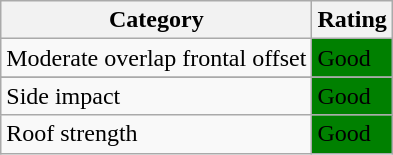<table class="wikitable">
<tr>
<th>Category</th>
<th>Rating</th>
</tr>
<tr>
<td>Moderate overlap frontal offset</td>
<td style="background: green">Good</td>
</tr>
<tr>
</tr>
<tr>
<td>Side impact</td>
<td style="background: green">Good</td>
</tr>
<tr>
<td>Roof strength</td>
<td style="background: green">Good</td>
</tr>
</table>
